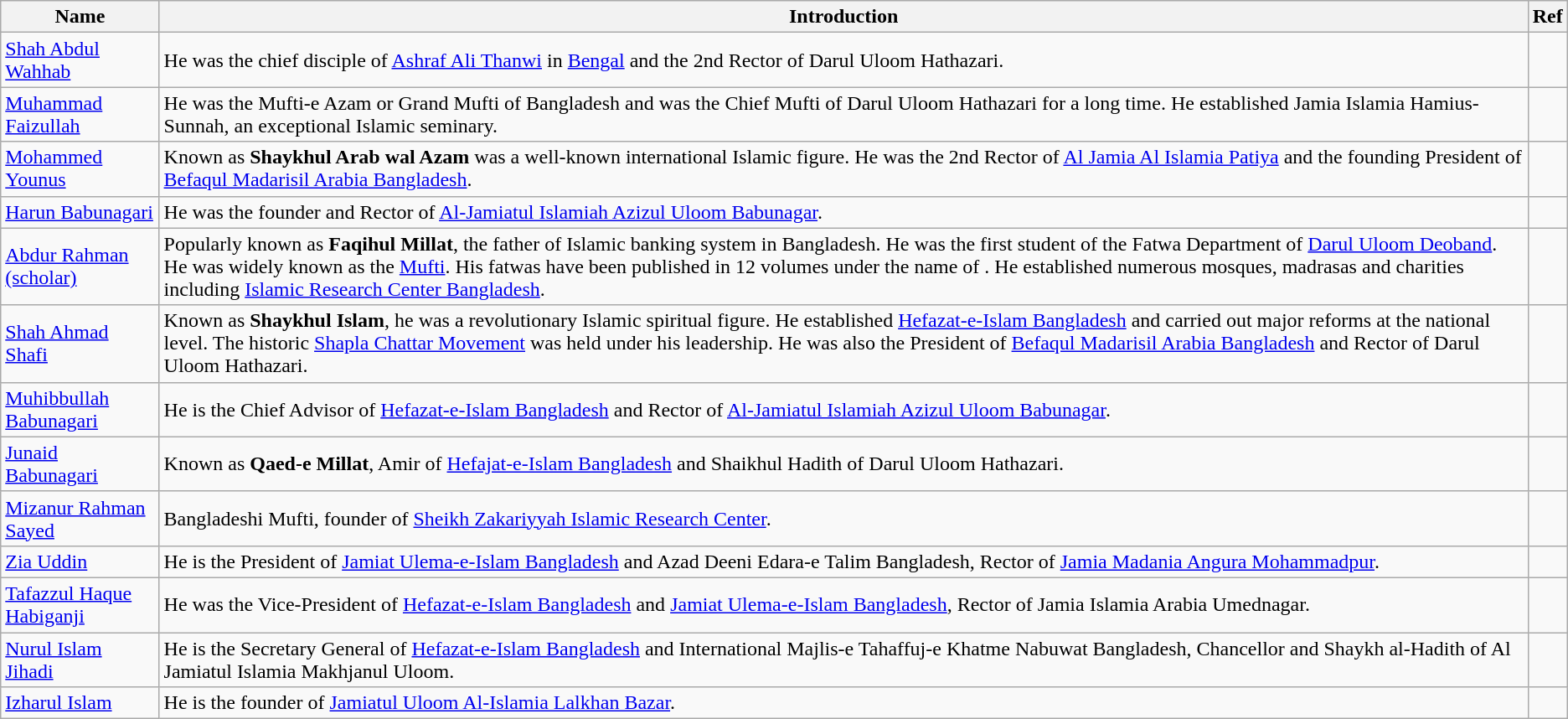<table class="wikitable">
<tr>
<th>Name</th>
<th>Introduction</th>
<th>Ref</th>
</tr>
<tr>
<td><a href='#'>Shah Abdul Wahhab</a></td>
<td>He was the chief disciple of <a href='#'>Ashraf Ali Thanwi</a> in <a href='#'>Bengal</a> and the 2nd Rector of Darul Uloom Hathazari.</td>
<td></td>
</tr>
<tr>
<td><a href='#'>Muhammad Faizullah</a></td>
<td>He was the Mufti-e Azam or Grand Mufti of Bangladesh and was the Chief Mufti of Darul Uloom Hathazari for a long time. He established Jamia Islamia Hamius-Sunnah, an exceptional Islamic seminary.</td>
<td></td>
</tr>
<tr>
<td><a href='#'>Mohammed Younus</a></td>
<td>Known as <strong>Shaykhul Arab wal Azam</strong> was a well-known international Islamic figure. He was the 2nd Rector of <a href='#'>Al Jamia Al Islamia Patiya</a> and the founding President of <a href='#'>Befaqul Madarisil Arabia Bangladesh</a>.</td>
<td></td>
</tr>
<tr>
<td><a href='#'>Harun Babunagari</a></td>
<td>He was the founder and Rector of <a href='#'>Al-Jamiatul Islamiah Azizul Uloom Babunagar</a>.</td>
<td></td>
</tr>
<tr>
<td><a href='#'>Abdur Rahman (scholar)</a></td>
<td>Popularly known as <strong>Faqihul Millat</strong>, the father of Islamic banking system in Bangladesh. He was the first student of the Fatwa Department of <a href='#'>Darul Uloom Deoband</a>. He was widely known as the <a href='#'>Mufti</a>. His fatwas have been published in 12 volumes under the name of <em></em>. He established numerous mosques, madrasas and charities including <a href='#'>Islamic Research Center Bangladesh</a>.</td>
<td></td>
</tr>
<tr>
<td><a href='#'>Shah Ahmad Shafi</a></td>
<td>Known as <strong>Shaykhul Islam</strong>, he was a revolutionary Islamic spiritual figure. He established <a href='#'>Hefazat-e-Islam Bangladesh</a> and carried out major reforms at the national level. The historic <a href='#'>Shapla Chattar Movement</a> was held under his leadership. He was also the President of <a href='#'>Befaqul Madarisil Arabia Bangladesh</a> and Rector of Darul Uloom Hathazari.</td>
<td></td>
</tr>
<tr>
<td><a href='#'>Muhibbullah Babunagari</a></td>
<td>He is the Chief Advisor of <a href='#'>Hefazat-e-Islam Bangladesh</a> and Rector of <a href='#'>Al-Jamiatul Islamiah Azizul Uloom Babunagar</a>.</td>
<td></td>
</tr>
<tr>
<td><a href='#'>Junaid Babunagari</a></td>
<td>Known as <strong>Qaed-e Millat</strong>, Amir of <a href='#'>Hefajat-e-Islam Bangladesh</a> and Shaikhul Hadith of Darul Uloom Hathazari.</td>
<td></td>
</tr>
<tr>
<td><a href='#'>Mizanur Rahman Sayed</a></td>
<td>Bangladeshi Mufti, founder of <a href='#'>Sheikh Zakariyyah Islamic Research Center</a>.</td>
<td></td>
</tr>
<tr>
<td><a href='#'>Zia Uddin</a></td>
<td>He is the President of <a href='#'>Jamiat Ulema-e-Islam Bangladesh</a> and Azad Deeni Edara-e Talim Bangladesh, Rector of <a href='#'>Jamia Madania Angura Mohammadpur</a>.</td>
<td></td>
</tr>
<tr>
<td><a href='#'>Tafazzul Haque Habiganji</a></td>
<td>He was the Vice-President of <a href='#'>Hefazat-e-Islam Bangladesh</a> and <a href='#'>Jamiat Ulema-e-Islam Bangladesh</a>, Rector of Jamia Islamia Arabia Umednagar.</td>
<td></td>
</tr>
<tr>
<td><a href='#'>Nurul Islam Jihadi</a></td>
<td>He is the Secretary General of <a href='#'>Hefazat-e-Islam Bangladesh</a> and International Majlis-e Tahaffuj-e Khatme Nabuwat Bangladesh, Chancellor and Shaykh al-Hadith of Al Jamiatul Islamia Makhjanul Uloom.</td>
<td></td>
</tr>
<tr>
<td><a href='#'>Izharul Islam</a></td>
<td>He is the founder of <a href='#'>Jamiatul Uloom Al-Islamia Lalkhan Bazar</a>.</td>
<td></td>
</tr>
</table>
